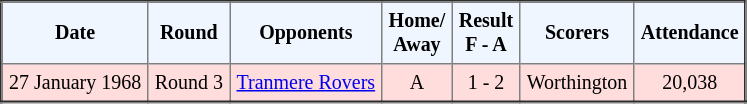<table border="2" cellpadding="4" style="border-collapse:collapse; text-align:center; font-size:smaller;">
<tr style="background:#f0f6ff;">
<th><strong>Date</strong></th>
<th><strong>Round</strong></th>
<th><strong>Opponents</strong></th>
<th><strong>Home/<br>Away</strong></th>
<th><strong>Result<br>F - A</strong></th>
<th><strong>Scorers</strong></th>
<th><strong>Attendance</strong></th>
</tr>
<tr bgcolor="#ffdddd">
<td>27 January 1968</td>
<td>Round 3</td>
<td><a href='#'>Tranmere Rovers</a></td>
<td>A</td>
<td>1 - 2</td>
<td>Worthington</td>
<td>20,038</td>
</tr>
</table>
